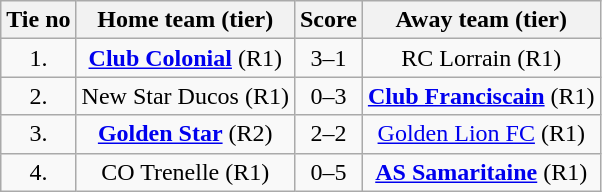<table class="wikitable" style="text-align: center">
<tr>
<th>Tie no</th>
<th>Home team (tier)</th>
<th>Score</th>
<th>Away team (tier)</th>
</tr>
<tr>
<td>1.</td>
<td> <strong><a href='#'>Club Colonial</a></strong> (R1)</td>
<td>3–1</td>
<td>RC Lorrain (R1) </td>
</tr>
<tr>
<td>2.</td>
<td> New Star Ducos (R1)</td>
<td>0–3</td>
<td><strong><a href='#'>Club Franciscain</a></strong> (R1) </td>
</tr>
<tr>
<td>3.</td>
<td> <strong><a href='#'>Golden Star</a></strong> (R2)</td>
<td>2–2 </td>
<td><a href='#'>Golden Lion FC</a> (R1) </td>
</tr>
<tr>
<td>4.</td>
<td> CO Trenelle (R1)</td>
<td>0–5</td>
<td><strong><a href='#'>AS Samaritaine</a></strong> (R1) </td>
</tr>
</table>
